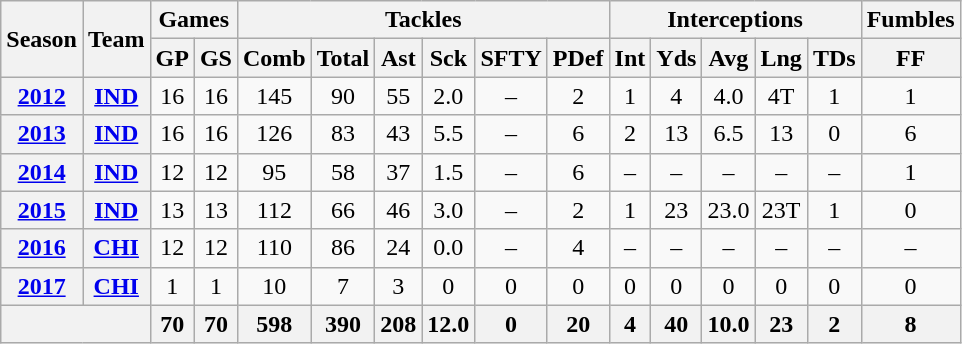<table class=wikitable style="text-align:center;">
<tr>
<th rowspan=2>Season</th>
<th rowspan=2>Team</th>
<th colspan=2>Games</th>
<th colspan=6>Tackles</th>
<th colspan=5>Interceptions</th>
<th colspan=1>Fumbles</th>
</tr>
<tr>
<th>GP</th>
<th>GS</th>
<th>Comb</th>
<th>Total</th>
<th>Ast</th>
<th>Sck</th>
<th>SFTY</th>
<th>PDef</th>
<th>Int</th>
<th>Yds</th>
<th>Avg</th>
<th>Lng</th>
<th>TDs</th>
<th>FF</th>
</tr>
<tr>
<th><a href='#'>2012</a></th>
<th><a href='#'>IND</a></th>
<td>16</td>
<td>16</td>
<td>145</td>
<td>90</td>
<td>55</td>
<td>2.0</td>
<td>–</td>
<td>2</td>
<td>1</td>
<td>4</td>
<td>4.0</td>
<td>4T</td>
<td>1</td>
<td>1</td>
</tr>
<tr>
<th><a href='#'>2013</a></th>
<th><a href='#'>IND</a></th>
<td>16</td>
<td>16</td>
<td>126</td>
<td>83</td>
<td>43</td>
<td>5.5</td>
<td>–</td>
<td>6</td>
<td>2</td>
<td>13</td>
<td>6.5</td>
<td>13</td>
<td>0</td>
<td>6</td>
</tr>
<tr>
<th><a href='#'>2014</a></th>
<th><a href='#'>IND</a></th>
<td>12</td>
<td>12</td>
<td>95</td>
<td>58</td>
<td>37</td>
<td>1.5</td>
<td>–</td>
<td>6</td>
<td>–</td>
<td>–</td>
<td>–</td>
<td>–</td>
<td>–</td>
<td>1</td>
</tr>
<tr>
<th><a href='#'>2015</a></th>
<th><a href='#'>IND</a></th>
<td>13</td>
<td>13</td>
<td>112</td>
<td>66</td>
<td>46</td>
<td>3.0</td>
<td>–</td>
<td>2</td>
<td>1</td>
<td>23</td>
<td>23.0</td>
<td>23T</td>
<td>1</td>
<td>0</td>
</tr>
<tr>
<th><a href='#'>2016</a></th>
<th><a href='#'>CHI</a></th>
<td>12</td>
<td>12</td>
<td>110</td>
<td>86</td>
<td>24</td>
<td>0.0</td>
<td>–</td>
<td>4</td>
<td>–</td>
<td>–</td>
<td>–</td>
<td>–</td>
<td>–</td>
<td>–</td>
</tr>
<tr>
<th><a href='#'>2017</a></th>
<th><a href='#'>CHI</a></th>
<td>1</td>
<td>1</td>
<td>10</td>
<td>7</td>
<td>3</td>
<td>0</td>
<td>0</td>
<td>0</td>
<td>0</td>
<td>0</td>
<td>0</td>
<td>0</td>
<td>0</td>
<td>0</td>
</tr>
<tr>
<th colspan="2"></th>
<th>70</th>
<th>70</th>
<th>598</th>
<th>390</th>
<th>208</th>
<th>12.0</th>
<th>0</th>
<th>20</th>
<th>4</th>
<th>40</th>
<th>10.0</th>
<th>23</th>
<th>2</th>
<th>8</th>
</tr>
</table>
